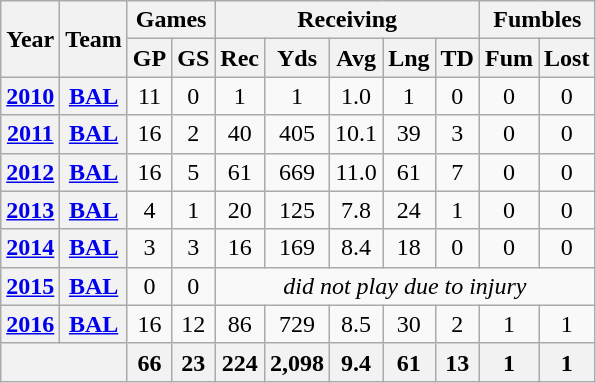<table class=wikitable style="text-align:center;">
<tr>
<th rowspan="2">Year</th>
<th rowspan="2">Team</th>
<th colspan="2">Games</th>
<th colspan="5">Receiving</th>
<th colspan="2">Fumbles</th>
</tr>
<tr>
<th>GP</th>
<th>GS</th>
<th>Rec</th>
<th>Yds</th>
<th>Avg</th>
<th>Lng</th>
<th>TD</th>
<th>Fum</th>
<th>Lost</th>
</tr>
<tr>
<th><a href='#'>2010</a></th>
<th><a href='#'>BAL</a></th>
<td>11</td>
<td>0</td>
<td>1</td>
<td>1</td>
<td>1.0</td>
<td>1</td>
<td>0</td>
<td>0</td>
<td>0</td>
</tr>
<tr>
<th><a href='#'>2011</a></th>
<th><a href='#'>BAL</a></th>
<td>16</td>
<td>2</td>
<td>40</td>
<td>405</td>
<td>10.1</td>
<td>39</td>
<td>3</td>
<td>0</td>
<td>0</td>
</tr>
<tr>
<th><a href='#'>2012</a></th>
<th><a href='#'>BAL</a></th>
<td>16</td>
<td>5</td>
<td>61</td>
<td>669</td>
<td>11.0</td>
<td>61</td>
<td>7</td>
<td>0</td>
<td>0</td>
</tr>
<tr>
<th><a href='#'>2013</a></th>
<th><a href='#'>BAL</a></th>
<td>4</td>
<td>1</td>
<td>20</td>
<td>125</td>
<td>7.8</td>
<td>24</td>
<td>1</td>
<td>0</td>
<td>0</td>
</tr>
<tr>
<th><a href='#'>2014</a></th>
<th><a href='#'>BAL</a></th>
<td>3</td>
<td>3</td>
<td>16</td>
<td>169</td>
<td>8.4</td>
<td>18</td>
<td>0</td>
<td>0</td>
<td>0</td>
</tr>
<tr>
<th><a href='#'>2015</a></th>
<th><a href='#'>BAL</a></th>
<td>0</td>
<td>0</td>
<td colspan="7"><em>did not play due to injury</em></td>
</tr>
<tr>
<th><a href='#'>2016</a></th>
<th><a href='#'>BAL</a></th>
<td>16</td>
<td>12</td>
<td>86</td>
<td>729</td>
<td>8.5</td>
<td>30</td>
<td>2</td>
<td>1</td>
<td>1</td>
</tr>
<tr>
<th colspan="2"></th>
<th>66</th>
<th>23</th>
<th>224</th>
<th>2,098</th>
<th>9.4</th>
<th>61</th>
<th>13</th>
<th>1</th>
<th>1</th>
</tr>
</table>
